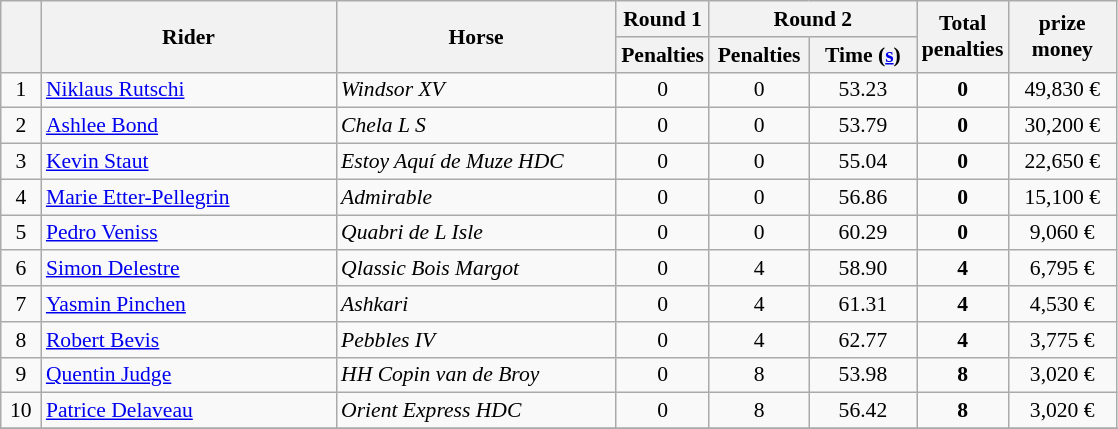<table class="wikitable" style="font-size: 90%; text-align:center">
<tr>
<th rowspan=2 width=20></th>
<th rowspan=2 width=190>Rider</th>
<th rowspan=2 width=180>Horse</th>
<th>Round 1</th>
<th colspan=2>Round 2</th>
<th rowspan=2>Total<br>penalties</th>
<th rowspan=2 width=65>prize<br>money</th>
</tr>
<tr>
<th width=50>Penalties</th>
<th width=60>Penalties</th>
<th width=65>Time (<a href='#'>s</a>)</th>
</tr>
<tr>
<td>1</td>
<td align=left> <a href='#'>Niklaus Rutschi</a></td>
<td align=left><em>Windsor XV</em></td>
<td>0</td>
<td>0</td>
<td>53.23</td>
<td><strong>0</strong></td>
<td>49,830 €</td>
</tr>
<tr>
<td>2</td>
<td align=left> <a href='#'>Ashlee Bond</a></td>
<td align=left><em>Chela L S</em></td>
<td>0</td>
<td>0</td>
<td>53.79</td>
<td><strong>0</strong></td>
<td>30,200 €</td>
</tr>
<tr>
<td>3</td>
<td align=left> <a href='#'>Kevin Staut</a></td>
<td align=left><em>Estoy Aquí de Muze HDC</em></td>
<td>0</td>
<td>0</td>
<td>55.04</td>
<td><strong>0</strong></td>
<td>22,650 €</td>
</tr>
<tr>
<td>4</td>
<td align=left> <a href='#'>Marie Etter-Pellegrin</a></td>
<td align=left><em>Admirable</em></td>
<td>0</td>
<td>0</td>
<td>56.86</td>
<td><strong>0</strong></td>
<td>15,100 €</td>
</tr>
<tr>
<td>5</td>
<td align=left> <a href='#'>Pedro Veniss</a></td>
<td align=left><em>Quabri de L Isle</em></td>
<td>0</td>
<td>0</td>
<td>60.29</td>
<td><strong>0</strong></td>
<td>9,060 €</td>
</tr>
<tr>
<td>6</td>
<td align=left> <a href='#'>Simon Delestre</a></td>
<td align=left><em>Qlassic Bois Margot</em></td>
<td>0</td>
<td>4</td>
<td>58.90</td>
<td><strong>4</strong></td>
<td>6,795 €</td>
</tr>
<tr>
<td>7</td>
<td align=left> <a href='#'>Yasmin Pinchen</a></td>
<td align=left><em>Ashkari</em></td>
<td>0</td>
<td>4</td>
<td>61.31</td>
<td><strong>4</strong></td>
<td>4,530 €</td>
</tr>
<tr>
<td>8</td>
<td align=left> <a href='#'>Robert Bevis</a></td>
<td align=left><em>Pebbles IV</em></td>
<td>0</td>
<td>4</td>
<td>62.77</td>
<td><strong>4</strong></td>
<td>3,775 €</td>
</tr>
<tr>
<td>9</td>
<td align=left> <a href='#'>Quentin Judge</a></td>
<td align=left><em>HH Copin van de Broy</em></td>
<td>0</td>
<td>8</td>
<td>53.98</td>
<td><strong>8</strong></td>
<td>3,020 €</td>
</tr>
<tr>
<td>10</td>
<td align=left> <a href='#'>Patrice Delaveau</a></td>
<td align=left><em>Orient Express HDC</em></td>
<td>0</td>
<td>8</td>
<td>56.42</td>
<td><strong>8</strong></td>
<td>3,020 €</td>
</tr>
<tr>
</tr>
</table>
